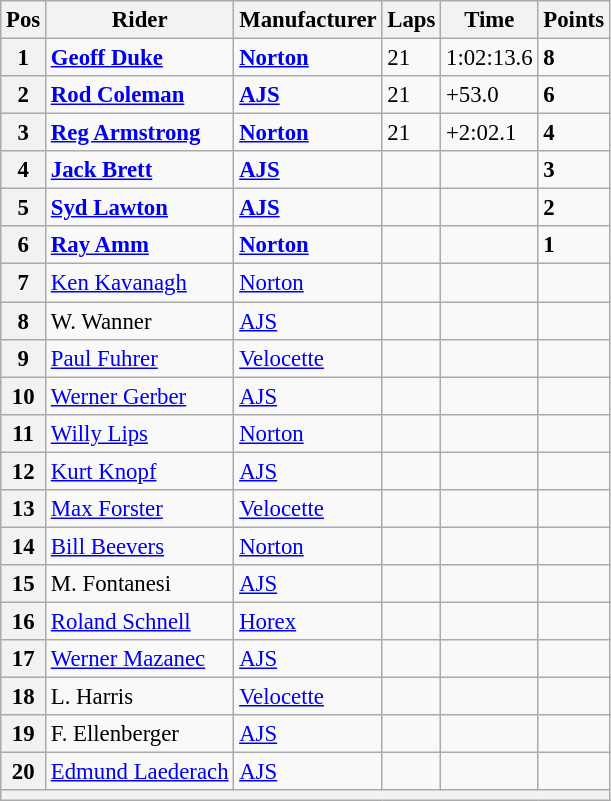<table class="wikitable" style="font-size: 95%;">
<tr>
<th>Pos</th>
<th>Rider</th>
<th>Manufacturer</th>
<th>Laps</th>
<th>Time</th>
<th>Points</th>
</tr>
<tr>
<th>1</th>
<td> <strong><a href='#'>Geoff Duke</a></strong></td>
<td><strong><a href='#'>Norton</a></strong></td>
<td>21</td>
<td>1:02:13.6</td>
<td><strong>8</strong></td>
</tr>
<tr>
<th>2</th>
<td> <strong><a href='#'>Rod Coleman</a></strong></td>
<td><strong><a href='#'>AJS</a></strong></td>
<td>21</td>
<td>+53.0</td>
<td><strong>6</strong></td>
</tr>
<tr>
<th>3</th>
<td> <strong><a href='#'>Reg Armstrong</a></strong></td>
<td><strong><a href='#'>Norton</a></strong></td>
<td>21</td>
<td>+2:02.1</td>
<td><strong>4</strong></td>
</tr>
<tr>
<th>4</th>
<td> <strong><a href='#'>Jack Brett</a></strong></td>
<td><strong><a href='#'>AJS</a></strong></td>
<td></td>
<td></td>
<td><strong>3</strong></td>
</tr>
<tr>
<th>5</th>
<td> <strong><a href='#'>Syd Lawton</a></strong></td>
<td><strong><a href='#'>AJS</a></strong></td>
<td></td>
<td></td>
<td><strong>2</strong></td>
</tr>
<tr>
<th>6</th>
<td> <strong><a href='#'>Ray Amm</a></strong></td>
<td><strong><a href='#'>Norton</a></strong></td>
<td></td>
<td></td>
<td><strong>1</strong></td>
</tr>
<tr>
<th>7</th>
<td> <a href='#'>Ken Kavanagh</a></td>
<td><a href='#'>Norton</a></td>
<td></td>
<td></td>
<td></td>
</tr>
<tr>
<th>8</th>
<td> W. Wanner</td>
<td><a href='#'>AJS</a></td>
<td></td>
<td></td>
<td></td>
</tr>
<tr>
<th>9</th>
<td> <a href='#'>Paul Fuhrer</a></td>
<td><a href='#'>Velocette</a></td>
<td></td>
<td></td>
<td></td>
</tr>
<tr>
<th>10</th>
<td> <a href='#'>Werner Gerber</a></td>
<td><a href='#'>AJS</a></td>
<td></td>
<td></td>
<td></td>
</tr>
<tr>
<th>11</th>
<td> <a href='#'>Willy Lips</a></td>
<td><a href='#'>Norton</a></td>
<td></td>
<td></td>
<td></td>
</tr>
<tr>
<th>12</th>
<td> <a href='#'>Kurt Knopf</a></td>
<td><a href='#'>AJS</a></td>
<td></td>
<td></td>
<td></td>
</tr>
<tr>
<th>13</th>
<td> <a href='#'>Max Forster</a></td>
<td><a href='#'>Velocette</a></td>
<td></td>
<td></td>
<td></td>
</tr>
<tr>
<th>14</th>
<td> <a href='#'>Bill Beevers</a></td>
<td><a href='#'>Norton</a></td>
<td></td>
<td></td>
<td></td>
</tr>
<tr>
<th>15</th>
<td> M. Fontanesi</td>
<td><a href='#'>AJS</a></td>
<td></td>
<td></td>
<td></td>
</tr>
<tr>
<th>16</th>
<td> <a href='#'>Roland Schnell</a></td>
<td><a href='#'>Horex</a></td>
<td></td>
<td></td>
<td></td>
</tr>
<tr>
<th>17</th>
<td> <a href='#'>Werner Mazanec</a></td>
<td><a href='#'>AJS</a></td>
<td></td>
<td></td>
<td></td>
</tr>
<tr>
<th>18</th>
<td> L. Harris</td>
<td><a href='#'>Velocette</a></td>
<td></td>
<td></td>
<td></td>
</tr>
<tr>
<th>19</th>
<td> F. Ellenberger</td>
<td><a href='#'>AJS</a></td>
<td></td>
<td></td>
<td></td>
</tr>
<tr>
<th>20</th>
<td> <a href='#'>Edmund Laederach</a></td>
<td><a href='#'>AJS</a></td>
<td></td>
<td></td>
<td></td>
</tr>
<tr>
<th colspan=6></th>
</tr>
</table>
